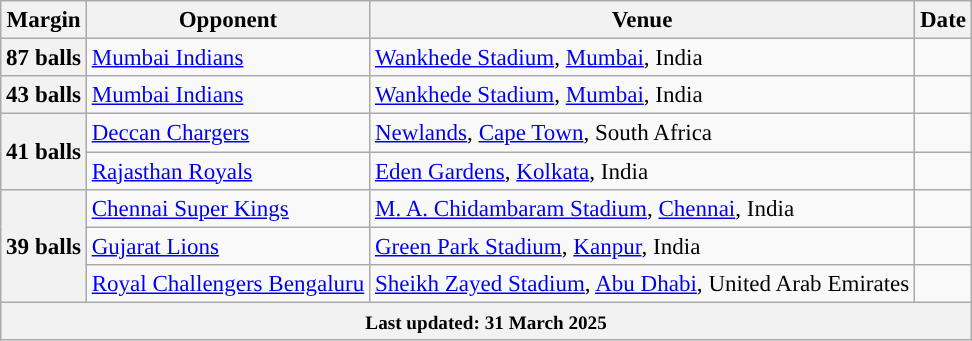<table class="wikitable sortable" style="text-align:left;font-size:96%;">
<tr>
<th>Margin</th>
<th>Opponent</th>
<th>Venue</th>
<th>Date</th>
</tr>
<tr>
<th>87 balls</th>
<td><a href='#'>Mumbai Indians</a></td>
<td><a href='#'>Wankhede Stadium</a>, <a href='#'>Mumbai</a>, India</td>
<td></td>
</tr>
<tr>
<th>43 balls</th>
<td><a href='#'>Mumbai Indians</a></td>
<td><a href='#'>Wankhede Stadium</a>, <a href='#'>Mumbai</a>, India</td>
<td></td>
</tr>
<tr>
<th rowspan=2>41 balls</th>
<td><a href='#'>Deccan Chargers</a></td>
<td><a href='#'>Newlands</a>, <a href='#'>Cape Town</a>, South Africa</td>
<td></td>
</tr>
<tr>
<td><a href='#'>Rajasthan Royals</a></td>
<td><a href='#'>Eden Gardens</a>, <a href='#'>Kolkata</a>, India</td>
<td></td>
</tr>
<tr>
<th rowspan=3>39 balls</th>
<td><a href='#'>Chennai Super Kings</a></td>
<td><a href='#'>M. A. Chidambaram Stadium</a>, <a href='#'>Chennai</a>, India</td>
<td></td>
</tr>
<tr>
<td><a href='#'>Gujarat Lions</a></td>
<td><a href='#'>Green Park Stadium</a>, <a href='#'>Kanpur</a>, India</td>
<td></td>
</tr>
<tr>
<td><a href='#'>Royal Challengers Bengaluru</a></td>
<td><a href='#'>Sheikh Zayed Stadium</a>, <a href='#'>Abu Dhabi</a>, United Arab Emirates</td>
<td></td>
</tr>
<tr class="sortbottom">
<th colspan="4"><small>Last updated: 31 March 2025</small></th>
</tr>
</table>
